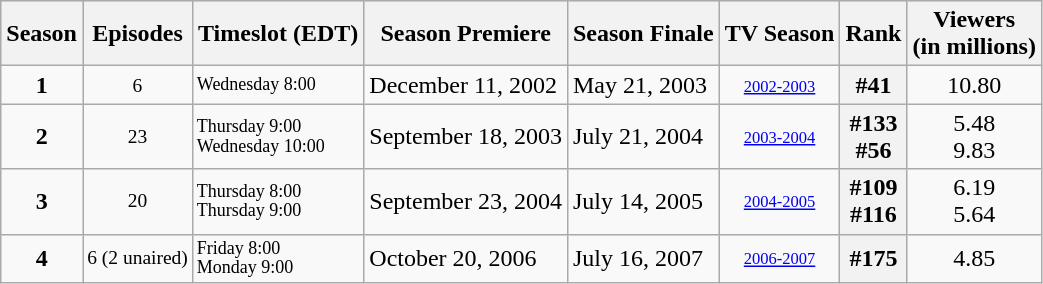<table class="wikitable">
<tr style="background:#e0e0e0;">
<th>Season</th>
<th>Episodes</th>
<th>Timeslot (EDT)</th>
<th>Season Premiere</th>
<th>Season Finale</th>
<th>TV Season</th>
<th>Rank</th>
<th>Viewers<br>(in millions)</th>
</tr>
<tr style="background:#f9f9f9;">
<th style="background:#F9F9F9;text-align:center">1</th>
<td style="font-size:13px;text-align:center">6</td>
<th style="background:#F9F9F9;font-size:12px;font-weight:normal;text-align:left;line-height:110%">Wednesday 8:00</th>
<td>December 11, 2002</td>
<td>May 21, 2003</td>
<td style="font-size:11px;text-align:center"><a href='#'>2002-2003</a></td>
<th style="text-align:center">#41</th>
<td style="text-align:center">10.80</td>
</tr>
<tr style="background:#f9f9f9;">
<th style="background:#F9F9F9;text-align:center">2</th>
<td style="font-size:13px;text-align:center">23</td>
<th style="background:#F9F9F9;font-size:12px;font-weight:normal;text-align:left;line-height:110%">Thursday 9:00<br>Wednesday 10:00</th>
<td>September 18, 2003</td>
<td>July 21, 2004</td>
<td style="font-size:11px;text-align:center"><a href='#'>2003-2004</a></td>
<th style="text-align:center">#133 <br>#56</th>
<td style="text-align:center">5.48<br>9.83</td>
</tr>
<tr style="background:#f9f9f9;">
<th style="background:#F9F9F9;text-align:center">3</th>
<td style="font-size:13px;text-align:center">20</td>
<th style="background:#F9F9F9;font-size:12px;font-weight:normal;text-align:left;line-height:110%">Thursday 8:00<br>Thursday 9:00</th>
<td>September 23, 2004</td>
<td>July 14, 2005</td>
<td style="font-size:11px;text-align:center"><a href='#'>2004-2005</a></td>
<th style="text-align:center">#109<br>#116</th>
<td style="text-align:center">6.19<br>5.64</td>
</tr>
<tr style="background:#f9f9f9;">
<th style="background:#F9F9F9;text-align:center">4</th>
<td style="font-size:13px;text-align:center">6 (2 unaired)</td>
<th style="background:#F9F9F9;font-size:12px;font-weight:normal;text-align:left;line-height:110%">Friday 8:00<br>Monday 9:00</th>
<td>October 20, 2006</td>
<td>July 16, 2007</td>
<td style="font-size:11px;text-align:center"><a href='#'>2006-2007</a></td>
<th style="text-align:center">#175</th>
<td style="text-align:center">4.85</td>
</tr>
</table>
